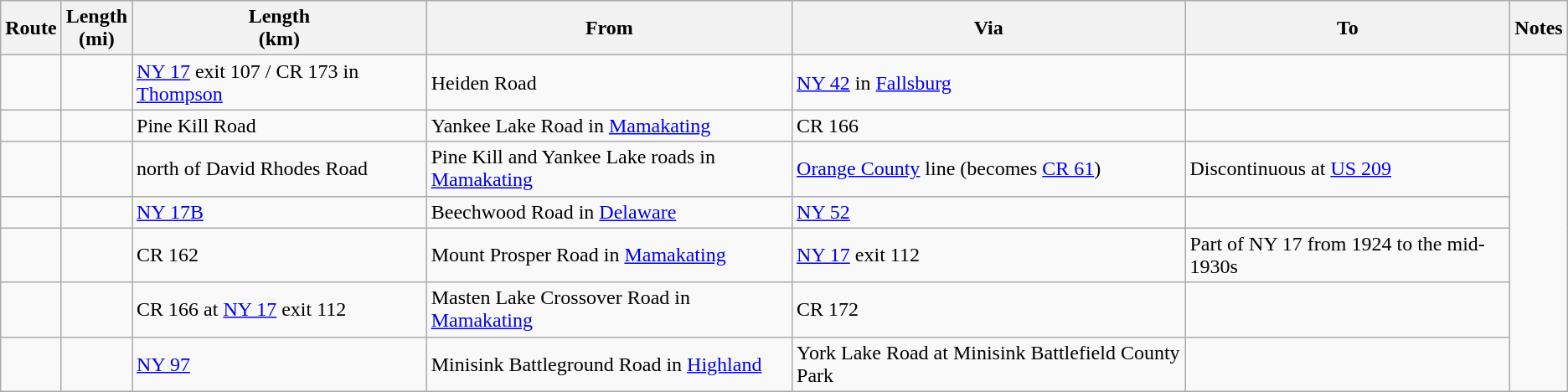<table class="wikitable sortable">
<tr>
<th>Route</th>
<th>Length<br>(mi)</th>
<th>Length<br>(km)</th>
<th class="unsortable">From</th>
<th class="unsortable">Via</th>
<th class="unsortable">To</th>
<th class="unsortable">Notes</th>
</tr>
<tr>
<td id="161"></td>
<td></td>
<td><a href='#'>NY&nbsp;17</a> exit 107 / CR 173 in <a href='#'>Thompson</a></td>
<td>Heiden Road</td>
<td><a href='#'>NY&nbsp;42</a> in <a href='#'>Fallsburg</a></td>
<td></td>
</tr>
<tr>
<td id="162"></td>
<td></td>
<td>Pine Kill Road</td>
<td>Yankee Lake Road in <a href='#'>Mamakating</a></td>
<td>CR 166</td>
<td></td>
</tr>
<tr>
<td id="163"></td>
<td></td>
<td> north of David Rhodes Road</td>
<td>Pine Kill and Yankee Lake roads in <a href='#'>Mamakating</a></td>
<td><a href='#'>Orange County</a> line (becomes <a href='#'>CR 61</a>)</td>
<td>Discontinuous at <a href='#'>US&nbsp;209</a></td>
</tr>
<tr>
<td id="164"></td>
<td></td>
<td><a href='#'>NY&nbsp;17B</a></td>
<td>Beechwood Road in <a href='#'>Delaware</a></td>
<td><a href='#'>NY&nbsp;52</a></td>
<td></td>
</tr>
<tr>
<td id="166"></td>
<td></td>
<td>CR 162</td>
<td>Mount Prosper Road in <a href='#'>Mamakating</a></td>
<td><a href='#'>NY&nbsp;17</a> exit 112</td>
<td>Part of NY 17 from 1924 to the mid-1930s</td>
</tr>
<tr>
<td id="166A"></td>
<td></td>
<td>CR 166 at <a href='#'>NY&nbsp;17</a> exit 112</td>
<td>Masten Lake Crossover Road in <a href='#'>Mamakating</a></td>
<td>CR 172</td>
<td></td>
</tr>
<tr>
<td id="168"></td>
<td></td>
<td><a href='#'>NY&nbsp;97</a></td>
<td>Minisink Battleground Road in <a href='#'>Highland</a></td>
<td>York Lake Road at Minisink Battlefield County Park</td>
<td></td>
</tr>
</table>
